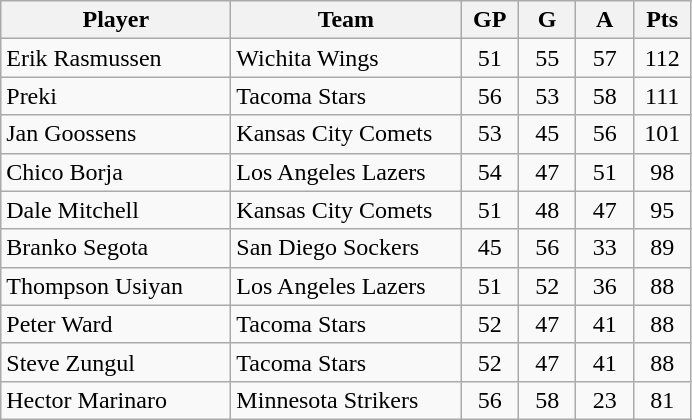<table class="wikitable">
<tr>
<th width="30%">Player</th>
<th width="30%">Team</th>
<th width="7.5%">GP</th>
<th width="7.5%">G</th>
<th width="7.5%">A</th>
<th width="7.5%">Pts</th>
</tr>
<tr align=center>
<td align=left>Erik Rasmussen</td>
<td align=left>Wichita Wings</td>
<td>51</td>
<td>55</td>
<td>57</td>
<td>112</td>
</tr>
<tr align=center>
<td align=left>Preki</td>
<td align=left>Tacoma Stars</td>
<td>56</td>
<td>53</td>
<td>58</td>
<td>111</td>
</tr>
<tr align=center>
<td align=left>Jan Goossens</td>
<td align=left>Kansas City Comets</td>
<td>53</td>
<td>45</td>
<td>56</td>
<td>101</td>
</tr>
<tr align=center>
<td align=left>Chico Borja</td>
<td align=left>Los Angeles Lazers</td>
<td>54</td>
<td>47</td>
<td>51</td>
<td>98</td>
</tr>
<tr align=center>
<td align=left>Dale Mitchell</td>
<td align=left>Kansas City Comets</td>
<td>51</td>
<td>48</td>
<td>47</td>
<td>95</td>
</tr>
<tr align=center>
<td align=left>Branko Segota</td>
<td align=left>San Diego Sockers</td>
<td>45</td>
<td>56</td>
<td>33</td>
<td>89</td>
</tr>
<tr align=center>
<td align=left>Thompson Usiyan</td>
<td align=left>Los Angeles Lazers</td>
<td>51</td>
<td>52</td>
<td>36</td>
<td>88</td>
</tr>
<tr align=center>
<td align=left>Peter Ward</td>
<td align=left>Tacoma Stars</td>
<td>52</td>
<td>47</td>
<td>41</td>
<td>88</td>
</tr>
<tr align=center>
<td align=left>Steve Zungul</td>
<td align=left>Tacoma Stars</td>
<td>52</td>
<td>47</td>
<td>41</td>
<td>88</td>
</tr>
<tr align=center>
<td align=left>Hector Marinaro</td>
<td align=left>Minnesota Strikers</td>
<td>56</td>
<td>58</td>
<td>23</td>
<td>81</td>
</tr>
</table>
